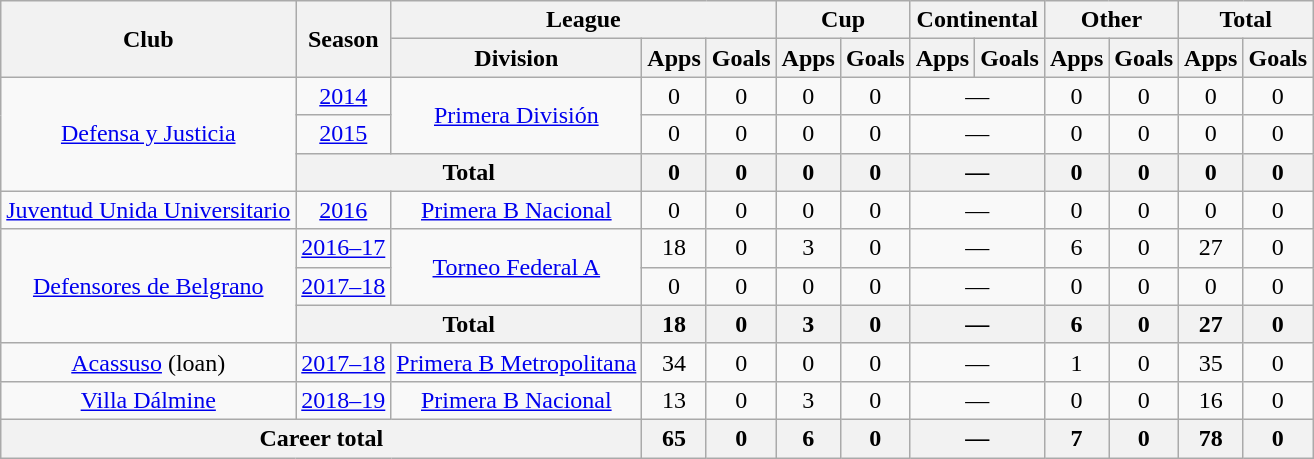<table class="wikitable" style="text-align:center">
<tr>
<th rowspan="2">Club</th>
<th rowspan="2">Season</th>
<th colspan="3">League</th>
<th colspan="2">Cup</th>
<th colspan="2">Continental</th>
<th colspan="2">Other</th>
<th colspan="2">Total</th>
</tr>
<tr>
<th>Division</th>
<th>Apps</th>
<th>Goals</th>
<th>Apps</th>
<th>Goals</th>
<th>Apps</th>
<th>Goals</th>
<th>Apps</th>
<th>Goals</th>
<th>Apps</th>
<th>Goals</th>
</tr>
<tr>
<td rowspan="3"><a href='#'>Defensa y Justicia</a></td>
<td><a href='#'>2014</a></td>
<td rowspan="2"><a href='#'>Primera División</a></td>
<td>0</td>
<td>0</td>
<td>0</td>
<td>0</td>
<td colspan="2">—</td>
<td>0</td>
<td>0</td>
<td>0</td>
<td>0</td>
</tr>
<tr>
<td><a href='#'>2015</a></td>
<td>0</td>
<td>0</td>
<td>0</td>
<td>0</td>
<td colspan="2">—</td>
<td>0</td>
<td>0</td>
<td>0</td>
<td>0</td>
</tr>
<tr>
<th colspan="2">Total</th>
<th>0</th>
<th>0</th>
<th>0</th>
<th>0</th>
<th colspan="2">—</th>
<th>0</th>
<th>0</th>
<th>0</th>
<th>0</th>
</tr>
<tr>
<td rowspan="1"><a href='#'>Juventud Unida Universitario</a></td>
<td><a href='#'>2016</a></td>
<td rowspan="1"><a href='#'>Primera B Nacional</a></td>
<td>0</td>
<td>0</td>
<td>0</td>
<td>0</td>
<td colspan="2">—</td>
<td>0</td>
<td>0</td>
<td>0</td>
<td>0</td>
</tr>
<tr>
<td rowspan="3"><a href='#'>Defensores de Belgrano</a></td>
<td><a href='#'>2016–17</a></td>
<td rowspan="2"><a href='#'>Torneo Federal A</a></td>
<td>18</td>
<td>0</td>
<td>3</td>
<td>0</td>
<td colspan="2">—</td>
<td>6</td>
<td>0</td>
<td>27</td>
<td>0</td>
</tr>
<tr>
<td><a href='#'>2017–18</a></td>
<td>0</td>
<td>0</td>
<td>0</td>
<td>0</td>
<td colspan="2">—</td>
<td>0</td>
<td>0</td>
<td>0</td>
<td>0</td>
</tr>
<tr>
<th colspan="2">Total</th>
<th>18</th>
<th>0</th>
<th>3</th>
<th>0</th>
<th colspan="2">—</th>
<th>6</th>
<th>0</th>
<th>27</th>
<th>0</th>
</tr>
<tr>
<td rowspan="1"><a href='#'>Acassuso</a> (loan)</td>
<td><a href='#'>2017–18</a></td>
<td rowspan="1"><a href='#'>Primera B Metropolitana</a></td>
<td>34</td>
<td>0</td>
<td>0</td>
<td>0</td>
<td colspan="2">—</td>
<td>1</td>
<td>0</td>
<td>35</td>
<td>0</td>
</tr>
<tr>
<td rowspan="1"><a href='#'>Villa Dálmine</a></td>
<td><a href='#'>2018–19</a></td>
<td rowspan="1"><a href='#'>Primera B Nacional</a></td>
<td>13</td>
<td>0</td>
<td>3</td>
<td>0</td>
<td colspan="2">—</td>
<td>0</td>
<td>0</td>
<td>16</td>
<td>0</td>
</tr>
<tr>
<th colspan="3">Career total</th>
<th>65</th>
<th>0</th>
<th>6</th>
<th>0</th>
<th colspan="2">—</th>
<th>7</th>
<th>0</th>
<th>78</th>
<th>0</th>
</tr>
</table>
